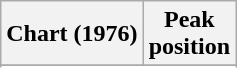<table class="wikitable sortable plainrowheaders" style="text-align:center">
<tr>
<th scope="col">Chart (1976)</th>
<th scope="col">Peak<br> position</th>
</tr>
<tr>
</tr>
<tr>
</tr>
</table>
